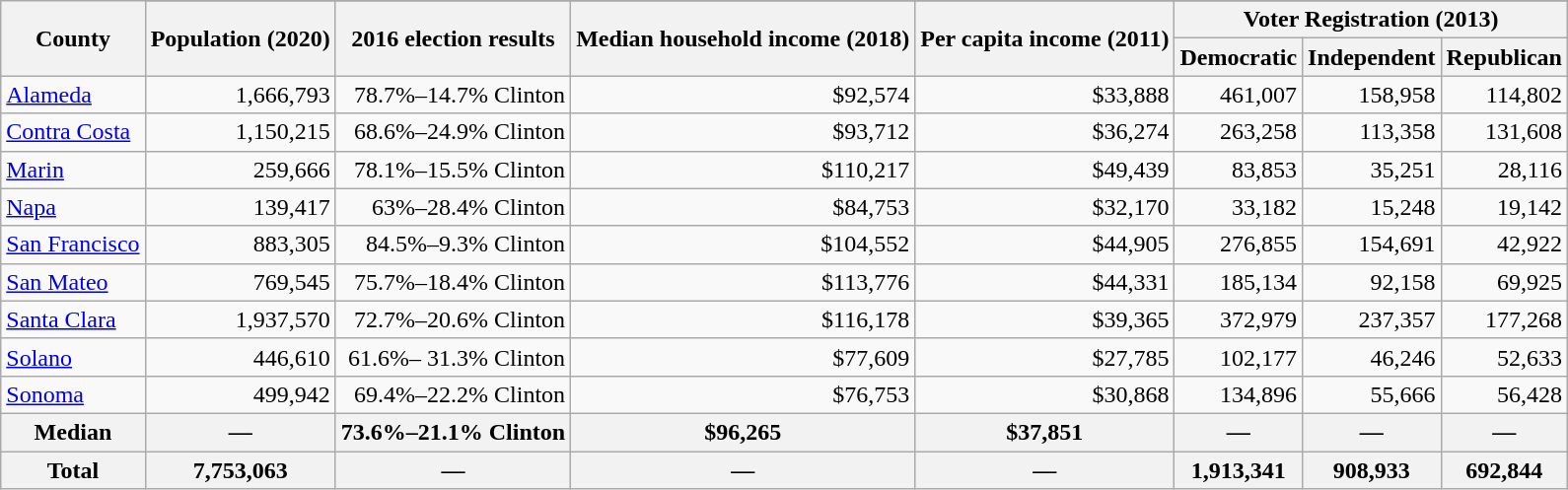<table class="wikitable sortable" style="text-align:right">
<tr>
<th rowspan="3">County</th>
</tr>
<tr>
<th rowspan="2">Population (2020)</th>
<th rowspan="2">2016 election results</th>
<th rowspan="2">Median household income (2018)</th>
<th rowspan="2">Per capita income (2011)</th>
<th colspan="3">Voter Registration (2013)</th>
</tr>
<tr>
<th>Democratic</th>
<th>Independent</th>
<th>Republican</th>
</tr>
<tr>
<td scope="row" style="text-align:left;"><a href='#'>Alameda</a></td>
<td>1,666,793</td>
<td>78.7%–14.7% Clinton</td>
<td>$92,574</td>
<td>$33,888</td>
<td>461,007</td>
<td>158,958</td>
<td>114,802</td>
</tr>
<tr>
<td scope="row" style="text-align:left;"><a href='#'>Contra Costa</a></td>
<td>1,150,215</td>
<td>68.6%–24.9% Clinton</td>
<td>$93,712</td>
<td>$36,274</td>
<td>263,258</td>
<td>113,358</td>
<td>131,608</td>
</tr>
<tr>
<td scope="row" style="text-align:left;"><a href='#'>Marin</a></td>
<td>259,666</td>
<td>78.1%–15.5% Clinton</td>
<td>$110,217</td>
<td>$49,439</td>
<td>83,853</td>
<td>35,251</td>
<td>28,116</td>
</tr>
<tr>
<td scope="row" style="text-align:left;"><a href='#'>Napa</a></td>
<td>139,417</td>
<td>63%–28.4% Clinton</td>
<td>$84,753</td>
<td>$32,170</td>
<td>33,182</td>
<td>15,248</td>
<td>19,142</td>
</tr>
<tr>
<td scope="row" style="text-align:left;"><a href='#'>San Francisco</a></td>
<td>883,305</td>
<td>84.5%–9.3% Clinton</td>
<td>$104,552</td>
<td>$44,905</td>
<td>276,855</td>
<td>154,691</td>
<td>42,922</td>
</tr>
<tr>
<td scope="row" style="text-align:left;"><a href='#'>San Mateo</a></td>
<td>769,545</td>
<td>75.7%–18.4% Clinton</td>
<td>$113,776</td>
<td>$44,331</td>
<td>185,134</td>
<td>92,158</td>
<td>69,925</td>
</tr>
<tr>
<td scope="row" style="text-align:left;"><a href='#'>Santa Clara</a></td>
<td>1,937,570</td>
<td>72.7%–20.6% Clinton</td>
<td>$116,178</td>
<td>$39,365</td>
<td>372,979</td>
<td>237,357</td>
<td>177,268</td>
</tr>
<tr>
<td scope="row" style="text-align:left;"><a href='#'>Solano</a></td>
<td>446,610</td>
<td>61.6%– 31.3% Clinton</td>
<td>$77,609</td>
<td>$27,785</td>
<td>102,177</td>
<td>46,246</td>
<td>52,633</td>
</tr>
<tr>
<td scope="row" style="text-align:left;"><a href='#'>Sonoma</a></td>
<td>499,942</td>
<td>69.4%–22.2% Clinton</td>
<td>$76,753</td>
<td>$30,868</td>
<td>134,896</td>
<td>55,666</td>
<td>56,428</td>
</tr>
<tr>
<th scope="row">Median</th>
<th>—</th>
<th>73.6%–21.1% Clinton</th>
<th>$96,265</th>
<th>$37,851</th>
<th>—</th>
<th>—</th>
<th>—</th>
</tr>
<tr>
<th scope="row">Total</th>
<th>7,753,063</th>
<th>—</th>
<th>—</th>
<th>—</th>
<th>1,913,341</th>
<th>908,933</th>
<th>692,844</th>
</tr>
</table>
